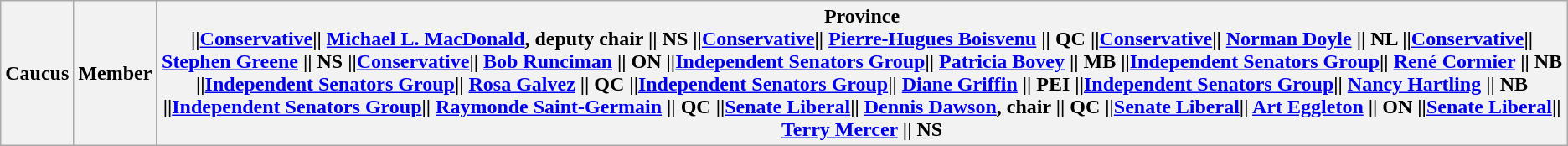<table class="wikitable">
<tr>
<th colspan="2">Caucus</th>
<th>Member</th>
<th>Province<br>||<a href='#'>Conservative</a>|| <a href='#'>Michael L. MacDonald</a>, deputy chair || NS
||<a href='#'>Conservative</a>|| <a href='#'>Pierre-Hugues Boisvenu</a> || QC
||<a href='#'>Conservative</a>|| <a href='#'>Norman Doyle</a> || NL
||<a href='#'>Conservative</a>|| <a href='#'>Stephen Greene</a> || NS
||<a href='#'>Conservative</a>|| <a href='#'>Bob Runciman</a> || ON
||<a href='#'>Independent Senators Group</a>|| <a href='#'>Patricia Bovey</a> || MB
||<a href='#'>Independent Senators Group</a>|| <a href='#'>René Cormier</a> || NB
||<a href='#'>Independent Senators Group</a>|| <a href='#'>Rosa Galvez</a> || QC
||<a href='#'>Independent Senators Group</a>|| <a href='#'>Diane Griffin</a> || PEI
||<a href='#'>Independent Senators Group</a>|| <a href='#'>Nancy Hartling</a> || NB
||<a href='#'>Independent Senators Group</a>|| <a href='#'>Raymonde Saint-Germain</a> || QC
||<a href='#'>Senate Liberal</a>|| <a href='#'>Dennis Dawson</a>, chair || QC
||<a href='#'>Senate Liberal</a>|| <a href='#'>Art Eggleton</a> || ON
||<a href='#'>Senate Liberal</a>|| <a href='#'>Terry Mercer</a> || NS</th>
</tr>
</table>
